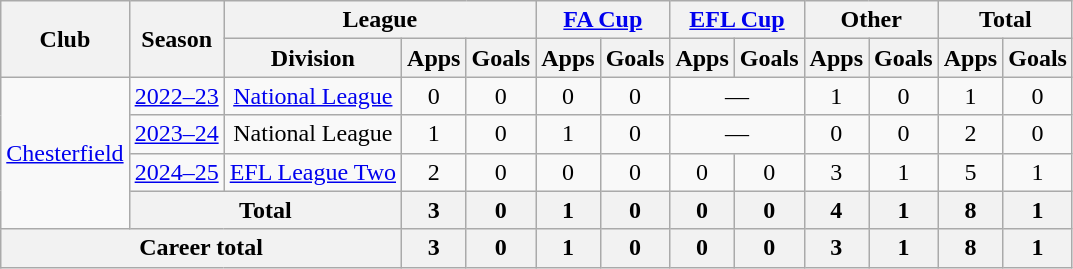<table class="wikitable" style="text-align:center;">
<tr>
<th rowspan="2">Club</th>
<th rowspan="2">Season</th>
<th colspan="3">League</th>
<th colspan="2"><a href='#'>FA Cup</a></th>
<th colspan="2"><a href='#'>EFL Cup</a></th>
<th colspan="2">Other</th>
<th colspan="2">Total</th>
</tr>
<tr>
<th>Division</th>
<th>Apps</th>
<th>Goals</th>
<th>Apps</th>
<th>Goals</th>
<th>Apps</th>
<th>Goals</th>
<th>Apps</th>
<th>Goals</th>
<th>Apps</th>
<th>Goals</th>
</tr>
<tr>
<td rowspan=4><a href='#'>Chesterfield</a></td>
<td><a href='#'>2022–23</a></td>
<td><a href='#'>National League</a></td>
<td>0</td>
<td>0</td>
<td>0</td>
<td>0</td>
<td colspan="2">—</td>
<td>1</td>
<td>0</td>
<td>1</td>
<td>0</td>
</tr>
<tr>
<td><a href='#'>2023–24</a></td>
<td>National League</td>
<td>1</td>
<td>0</td>
<td>1</td>
<td>0</td>
<td colspan="2">—</td>
<td>0</td>
<td>0</td>
<td>2</td>
<td>0</td>
</tr>
<tr>
<td><a href='#'>2024–25</a></td>
<td><a href='#'>EFL League Two</a></td>
<td>2</td>
<td>0</td>
<td>0</td>
<td>0</td>
<td>0</td>
<td>0</td>
<td>3</td>
<td>1</td>
<td>5</td>
<td>1</td>
</tr>
<tr>
<th colspan="2">Total</th>
<th>3</th>
<th>0</th>
<th>1</th>
<th>0</th>
<th>0</th>
<th>0</th>
<th>4</th>
<th>1</th>
<th>8</th>
<th>1</th>
</tr>
<tr>
<th colspan="3">Career total</th>
<th>3</th>
<th>0</th>
<th>1</th>
<th>0</th>
<th>0</th>
<th>0</th>
<th>3</th>
<th>1</th>
<th>8</th>
<th>1</th>
</tr>
</table>
